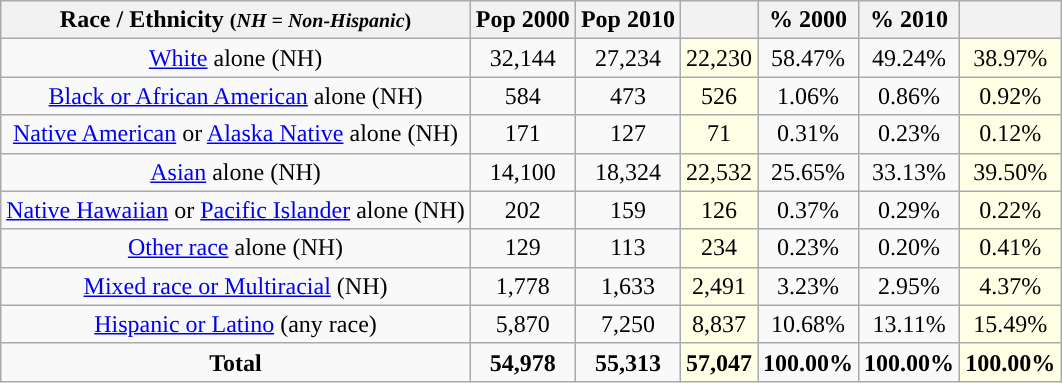<table class="wikitable" style="text-align:center;">
<tr>
<th>Race / Ethnicity <small>(<em>NH = Non-Hispanic</em>)</small></th>
<th>Pop 2000</th>
<th>Pop 2010</th>
<th></th>
<th>% 2000</th>
<th>% 2010</th>
<th></th>
</tr>
<tr>
<td><a href='#'>White</a> alone (NH)</td>
<td>32,144</td>
<td>27,234</td>
<td style='background: #ffffe6;'>22,230</td>
<td>58.47%</td>
<td>49.24%</td>
<td style='background: #ffffe6;'>38.97%</td>
</tr>
<tr>
<td><a href='#'>Black or African American</a> alone (NH)</td>
<td>584</td>
<td>473</td>
<td style='background: #ffffe6;'>526</td>
<td>1.06%</td>
<td>0.86%</td>
<td style='background: #ffffe6;'>0.92%</td>
</tr>
<tr>
<td><a href='#'>Native American</a> or <a href='#'>Alaska Native</a> alone (NH)</td>
<td>171</td>
<td>127</td>
<td style='background: #ffffe6;'>71</td>
<td>0.31%</td>
<td>0.23%</td>
<td style='background: #ffffe6;'>0.12%</td>
</tr>
<tr>
<td><a href='#'>Asian</a> alone (NH)</td>
<td>14,100</td>
<td>18,324</td>
<td style='background: #ffffe6;'>22,532</td>
<td>25.65%</td>
<td>33.13%</td>
<td style='background: #ffffe6;'>39.50%</td>
</tr>
<tr>
<td><a href='#'>Native Hawaiian</a> or <a href='#'>Pacific Islander</a> alone (NH)</td>
<td>202</td>
<td>159</td>
<td style='background: #ffffe6;'>126</td>
<td>0.37%</td>
<td>0.29%</td>
<td style='background: #ffffe6;'>0.22%</td>
</tr>
<tr>
<td><a href='#'>Other race</a> alone (NH)</td>
<td>129</td>
<td>113</td>
<td style='background: #ffffe6;'>234</td>
<td>0.23%</td>
<td>0.20%</td>
<td style='background: #ffffe6;'>0.41%</td>
</tr>
<tr>
<td><a href='#'>Mixed race or Multiracial</a> (NH)</td>
<td>1,778</td>
<td>1,633</td>
<td style='background: #ffffe6;'>2,491</td>
<td>3.23%</td>
<td>2.95%</td>
<td style='background: #ffffe6;'>4.37%</td>
</tr>
<tr>
<td><a href='#'>Hispanic or Latino</a> (any race)</td>
<td>5,870</td>
<td>7,250</td>
<td style='background: #ffffe6;'>8,837</td>
<td>10.68%</td>
<td>13.11%</td>
<td style='background: #ffffe6;'>15.49%</td>
</tr>
<tr>
<td><strong>Total</strong></td>
<td><strong>54,978</strong></td>
<td><strong>55,313</strong></td>
<td style='background: #ffffe6;'><strong>57,047</strong></td>
<td><strong>100.00%</strong></td>
<td><strong>100.00%</strong></td>
<td style='background: #ffffe6;'><strong>100.00%</strong></td>
</tr>
</table>
